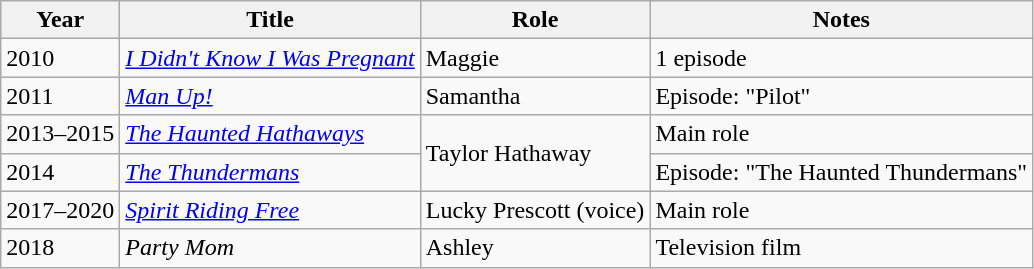<table class="wikitable sortable">
<tr>
<th>Year</th>
<th>Title</th>
<th>Role</th>
<th class="unsortable">Notes</th>
</tr>
<tr>
<td>2010</td>
<td><em><a href='#'>I Didn't Know I Was Pregnant</a></em></td>
<td>Maggie</td>
<td>1 episode</td>
</tr>
<tr>
<td>2011</td>
<td><em><a href='#'>Man Up!</a></em></td>
<td>Samantha</td>
<td>Episode: "Pilot"</td>
</tr>
<tr>
<td>2013–2015</td>
<td><em><a href='#'>The Haunted Hathaways</a></em></td>
<td rowspan="2">Taylor Hathaway</td>
<td>Main role</td>
</tr>
<tr>
<td>2014</td>
<td><em><a href='#'>The Thundermans</a></em></td>
<td>Episode: "The Haunted Thundermans"</td>
</tr>
<tr>
<td>2017–2020</td>
<td><em><a href='#'>Spirit Riding Free</a></em></td>
<td>Lucky Prescott (voice)</td>
<td>Main role</td>
</tr>
<tr>
<td>2018</td>
<td><em>Party Mom</em></td>
<td>Ashley</td>
<td>Television film</td>
</tr>
</table>
